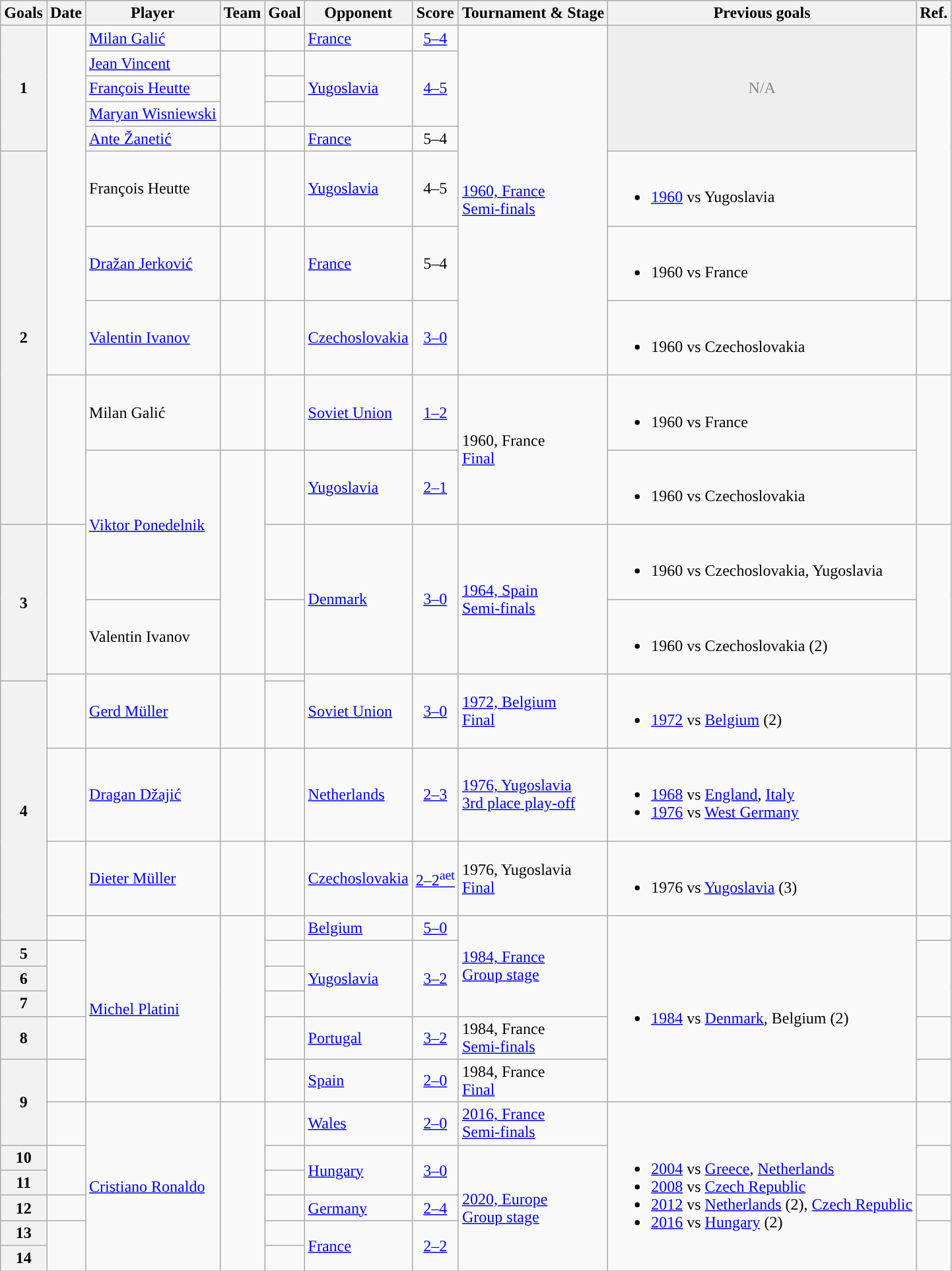<table class="wikitable" style="text-align:left">
<tr>
<th scope="col">Goals</th>
<th scope="col">Date</th>
<th scope="col">Player</th>
<th scope="col">Team</th>
<th scope="col">Goal</th>
<th scope="col">Opponent</th>
<th scope="col">Score</th>
<th scope="col">Tournament & Stage</th>
<th scope="col">Previous goals</th>
<th scope="col">Ref.</th>
</tr>
<tr>
<th scope="row" rowspan="5">1</th>
<td rowspan="8"></td>
<td><a href='#'>Milan Galić</a></td>
<td></td>
<td></td>
<td><a href='#'>France</a></td>
<td align="center"><a href='#'>5–4</a></td>
<td rowspan="8"><a href='#'>1960, France</a><br><a href='#'>Semi-finals</a></td>
<td rowspan="5" style="background:#eee; color:#888888; text-align:center;">N/A</td>
<td align="center" rowspan="7"></td>
</tr>
<tr>
<td><a href='#'>Jean Vincent</a></td>
<td rowspan="3"></td>
<td></td>
<td rowspan="3"><a href='#'>Yugoslavia</a></td>
<td align="center" rowspan="3"><a href='#'>4–5</a></td>
</tr>
<tr>
<td><a href='#'>François Heutte</a></td>
<td></td>
</tr>
<tr>
<td><a href='#'>Maryan Wisniewski</a></td>
<td></td>
</tr>
<tr>
<td><a href='#'>Ante Žanetić</a></td>
<td></td>
<td></td>
<td><a href='#'>France</a></td>
<td align="center">5–4</td>
</tr>
<tr>
<th scope="row" rowspan="5">2</th>
<td>François Heutte</td>
<td></td>
<td></td>
<td><a href='#'>Yugoslavia</a></td>
<td align="center">4–5</td>
<td><br><ul><li><a href='#'>1960</a> vs Yugoslavia</li></ul></td>
</tr>
<tr>
<td><a href='#'>Dražan Jerković</a></td>
<td></td>
<td></td>
<td><a href='#'>France</a></td>
<td align="center">5–4</td>
<td><br><ul><li>1960 vs France</li></ul></td>
</tr>
<tr>
<td><a href='#'>Valentin Ivanov</a></td>
<td></td>
<td></td>
<td><a href='#'>Czechoslovakia</a></td>
<td align="center"><a href='#'>3–0</a></td>
<td><br><ul><li>1960 vs Czechoslovakia</li></ul></td>
<td align="center"></td>
</tr>
<tr>
<td rowspan="2"></td>
<td>Milan Galić</td>
<td></td>
<td></td>
<td><a href='#'>Soviet Union</a></td>
<td align="center"><a href='#'>1–2</a></td>
<td rowspan="2">1960, France<br><a href='#'>Final</a></td>
<td><br><ul><li>1960 vs France</li></ul></td>
<td align="center" rowspan=2"></td>
</tr>
<tr>
<td rowspan="2"><a href='#'>Viktor Ponedelnik</a></td>
<td rowspan="3"></td>
<td></td>
<td><a href='#'>Yugoslavia</a></td>
<td align="center"><a href='#'>2–1</a></td>
<td><br><ul><li>1960 vs Czechoslovakia</li></ul></td>
</tr>
<tr>
<th scope="row" rowspan="3">3</th>
<td rowspan="2"></td>
<td></td>
<td rowspan="2"><a href='#'>Denmark</a></td>
<td align="center" rowspan="2"><a href='#'>3–0</a></td>
<td rowspan="2"><a href='#'>1964, Spain</a><br><a href='#'>Semi-finals</a></td>
<td><br><ul><li>1960 vs Czechoslovakia, Yugoslavia</li></ul></td>
<td align="center" rowspan="2"></td>
</tr>
<tr>
<td>Valentin Ivanov</td>
<td></td>
<td><br><ul><li>1960 vs Czechoslovakia (2)</li></ul></td>
</tr>
<tr>
<td rowspan="2"></td>
<td rowspan="2"><a href='#'>Gerd Müller</a></td>
<td rowspan="2"></td>
<td></td>
<td rowspan="2"><a href='#'>Soviet Union</a></td>
<td align="center" rowspan="2"><a href='#'>3–0</a></td>
<td rowspan="2"><a href='#'>1972, Belgium</a><br><a href='#'>Final</a></td>
<td rowspan="2"><br><ul><li><a href='#'>1972</a> vs <a href='#'>Belgium</a> (2)</li></ul></td>
<td align="center" rowspan="2"></td>
</tr>
<tr>
<th scope="row" rowspan="4">4</th>
<td></td>
</tr>
<tr>
<td></td>
<td><a href='#'>Dragan Džajić</a></td>
<td></td>
<td></td>
<td><a href='#'>Netherlands</a></td>
<td align="center"><a href='#'>2–3</a></td>
<td><a href='#'>1976, Yugoslavia</a><br><a href='#'>3rd place play-off</a></td>
<td><br><ul><li><a href='#'>1968</a> vs <a href='#'>England</a>, <a href='#'>Italy</a></li><li><a href='#'>1976</a> vs <a href='#'>West Germany</a></li></ul></td>
<td align="center"></td>
</tr>
<tr>
<td></td>
<td><a href='#'>Dieter Müller</a></td>
<td></td>
<td></td>
<td><a href='#'>Czechoslovakia</a></td>
<td align="center"><a href='#'>2–2<sup>aet</sup></a></td>
<td>1976, Yugoslavia<br><a href='#'>Final</a></td>
<td><br><ul><li>1976 vs <a href='#'>Yugoslavia</a> (3)</li></ul></td>
<td align="center"></td>
</tr>
<tr>
<td></td>
<td rowspan="6"><a href='#'>Michel Platini</a></td>
<td rowspan="6"></td>
<td></td>
<td><a href='#'>Belgium</a></td>
<td align="center"><a href='#'>5–0</a></td>
<td rowspan="4"><a href='#'>1984, France</a><br><a href='#'>Group stage</a></td>
<td rowspan="6"><br><ul><li><a href='#'>1984</a> vs <a href='#'>Denmark</a>, Belgium (2)</li></ul></td>
<td align="center"></td>
</tr>
<tr>
<th scope="row">5</th>
<td rowspan="3"></td>
<td></td>
<td rowspan="3"><a href='#'>Yugoslavia</a></td>
<td align="center" rowspan="3"><a href='#'>3–2</a></td>
<td align="center" rowspan="3"></td>
</tr>
<tr>
<th scope="row">6</th>
<td></td>
</tr>
<tr>
<th scope="row">7</th>
<td></td>
</tr>
<tr>
<th scope="row">8</th>
<td></td>
<td></td>
<td><a href='#'>Portugal</a></td>
<td align="center"><a href='#'>3–2</a></td>
<td>1984, France<br><a href='#'>Semi-finals</a></td>
<td align="center"></td>
</tr>
<tr>
<th scope="row" rowspan="2">9</th>
<td></td>
<td></td>
<td><a href='#'>Spain</a></td>
<td align="center"><a href='#'>2–0</a></td>
<td>1984, France<br><a href='#'>Final</a></td>
<td align="center"></td>
</tr>
<tr>
<td></td>
<td rowspan="6"><a href='#'>Cristiano Ronaldo</a></td>
<td rowspan="6"></td>
<td></td>
<td><a href='#'>Wales</a></td>
<td align="center"><a href='#'>2–0</a></td>
<td><a href='#'>2016, France</a><br><a href='#'>Semi-finals</a></td>
<td rowspan="6"><br><ul><li><a href='#'>2004</a> vs <a href='#'>Greece</a>, <a href='#'>Netherlands</a></li><li><a href='#'>2008</a> vs <a href='#'>Czech Republic</a></li><li><a href='#'>2012</a> vs <a href='#'>Netherlands</a> (2), <a href='#'>Czech Republic</a></li><li><a href='#'>2016</a> vs <a href='#'>Hungary</a> (2)</li></ul></td>
<td align="center"></td>
</tr>
<tr>
<th scope="row">10</th>
<td rowspan="2"></td>
<td></td>
<td rowspan="2"><a href='#'>Hungary</a></td>
<td align="center" rowspan="2"><a href='#'>3–0</a></td>
<td rowspan="5"><a href='#'>2020, Europe</a><br><a href='#'>Group stage</a></td>
<td align="center" rowspan="2"></td>
</tr>
<tr>
<th scope="row">11</th>
<td></td>
</tr>
<tr>
<th scope="row">12</th>
<td></td>
<td></td>
<td><a href='#'>Germany</a></td>
<td align="center"><a href='#'>2–4</a></td>
<td align="center"></td>
</tr>
<tr>
<th scope="row">13</th>
<td rowspan="2"></td>
<td></td>
<td rowspan="2"><a href='#'>France</a></td>
<td align="center" rowspan="2"><a href='#'>2–2</a></td>
<td align="center" rowspan="2"></td>
</tr>
<tr>
<th scope="row">14</th>
<td></td>
</tr>
</table>
